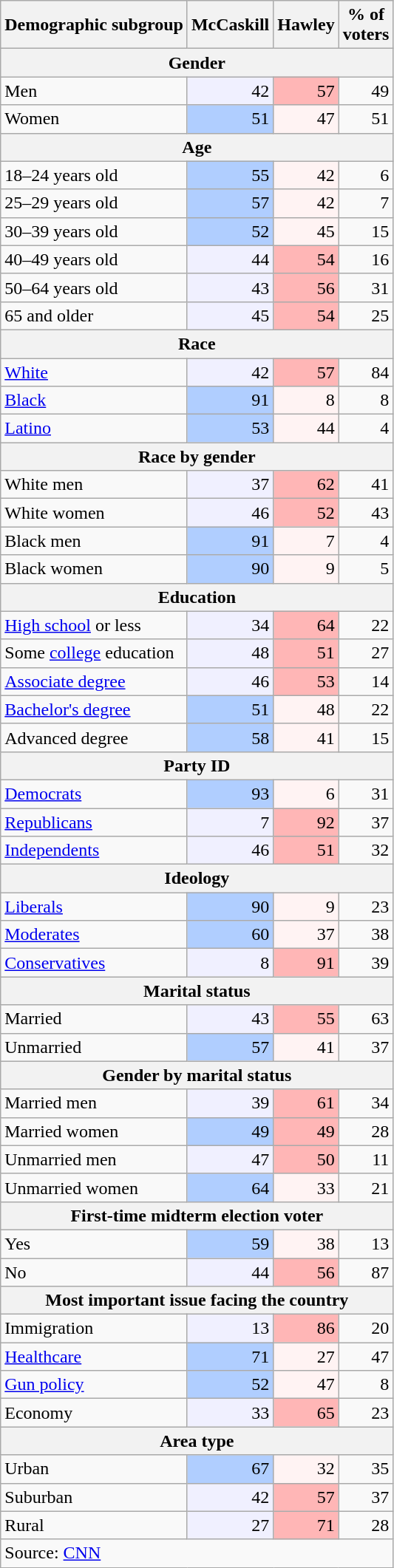<table class="wikitable sortable">
<tr>
<th>Demographic subgroup</th>
<th>McCaskill</th>
<th>Hawley</th>
<th>% of<br>voters</th>
</tr>
<tr>
<th colspan="5">Gender</th>
</tr>
<tr>
<td>Men</td>
<td style="text-align:right; background:#f0f0ff;">42</td>
<td style="text-align:right; background:#ffb6b6;">57</td>
<td style="text-align:right;">49</td>
</tr>
<tr>
<td>Women</td>
<td style="text-align:right; background:#b0ceff;">51</td>
<td style="text-align:right; background:#fff3f3;">47</td>
<td style="text-align:right;">51</td>
</tr>
<tr>
<th colspan="5">Age</th>
</tr>
<tr>
<td>18–24 years old</td>
<td style="text-align:right; background:#b0ceff;">55</td>
<td style="text-align:right; background:#fff3f3;">42</td>
<td style="text-align:right;">6</td>
</tr>
<tr>
<td>25–29 years old</td>
<td style="text-align:right; background:#b0ceff;">57</td>
<td style="text-align:right; background:#fff3f3;">42</td>
<td style="text-align:right;">7</td>
</tr>
<tr>
<td>30–39 years old</td>
<td style="text-align:right; background:#b0ceff;">52</td>
<td style="text-align:right; background:#fff3f3;">45</td>
<td style="text-align:right;">15</td>
</tr>
<tr>
<td>40–49 years old</td>
<td style="text-align:right; background:#f0f0ff;">44</td>
<td style="text-align:right; background:#ffb6b6;">54</td>
<td style="text-align:right;">16</td>
</tr>
<tr>
<td>50–64 years old</td>
<td style="text-align:right; background:#f0f0ff;">43</td>
<td style="text-align:right; background:#ffb6b6;">56</td>
<td style="text-align:right;">31</td>
</tr>
<tr>
<td>65 and older</td>
<td style="text-align:right; background:#f0f0ff;">45</td>
<td style="text-align:right; background:#ffb6b6;">54</td>
<td style="text-align:right;">25</td>
</tr>
<tr>
<th colspan="5">Race</th>
</tr>
<tr>
<td><a href='#'>White</a></td>
<td style="text-align:right; background:#f0f0ff;">42</td>
<td style="text-align:right; background:#ffb6b6;">57</td>
<td style="text-align:right;">84</td>
</tr>
<tr>
<td><a href='#'>Black</a></td>
<td style="text-align:right; background:#b0ceff;">91</td>
<td style="text-align:right; background:#fff3f3;">8</td>
<td style="text-align:right;">8</td>
</tr>
<tr>
<td><a href='#'>Latino</a></td>
<td style="text-align:right; background:#b0ceff;">53</td>
<td style="text-align:right; background:#fff3f3;">44</td>
<td style="text-align:right;">4</td>
</tr>
<tr>
<th colspan="5">Race by gender</th>
</tr>
<tr>
<td>White men</td>
<td style="text-align:right; background:#f0f0ff;">37</td>
<td style="text-align:right; background:#ffb6b6;">62</td>
<td style="text-align:right;">41</td>
</tr>
<tr>
<td>White women</td>
<td style="text-align:right; background:#f0f0ff;">46</td>
<td style="text-align:right; background:#ffb6b6;">52</td>
<td style="text-align:right;">43</td>
</tr>
<tr>
<td>Black men</td>
<td style="text-align:right; background:#b0ceff;">91</td>
<td style="text-align:right; background:#fff3f3;">7</td>
<td style="text-align:right;">4</td>
</tr>
<tr>
<td>Black women</td>
<td style="text-align:right; background:#b0ceff;">90</td>
<td style="text-align:right; background:#fff3f3;">9</td>
<td style="text-align:right;">5</td>
</tr>
<tr>
<th colspan="5">Education</th>
</tr>
<tr>
<td><a href='#'>High school</a> or less</td>
<td style="text-align:right; background:#f0f0ff;">34</td>
<td style="text-align:right; background:#ffb6b6;">64</td>
<td style="text-align:right;">22</td>
</tr>
<tr>
<td>Some <a href='#'>college</a> education</td>
<td style="text-align:right; background:#f0f0ff;">48</td>
<td style="text-align:right; background:#ffb6b6;">51</td>
<td style="text-align:right;">27</td>
</tr>
<tr>
<td><a href='#'>Associate degree</a></td>
<td style="text-align:right; background:#f0f0ff;">46</td>
<td style="text-align:right; background:#ffb6b6;">53</td>
<td style="text-align:right;">14</td>
</tr>
<tr>
<td><a href='#'>Bachelor's degree</a></td>
<td style="text-align:right; background:#b0ceff;">51</td>
<td style="text-align:right; background:#fff3f3;">48</td>
<td style="text-align:right;">22</td>
</tr>
<tr>
<td>Advanced degree</td>
<td style="text-align:right; background:#b0ceff;">58</td>
<td style="text-align:right; background:#fff3f3;">41</td>
<td style="text-align:right;">15</td>
</tr>
<tr>
<th colspan="5">Party ID</th>
</tr>
<tr>
<td><a href='#'>Democrats</a></td>
<td style="text-align:right; background:#b0ceff;">93</td>
<td style="text-align:right; background:#fff3f3;">6</td>
<td style="text-align:right;">31</td>
</tr>
<tr>
<td><a href='#'>Republicans</a></td>
<td style="text-align:right; background:#f0f0ff;">7</td>
<td style="text-align:right; background:#ffb6b6;">92</td>
<td style="text-align:right;">37</td>
</tr>
<tr>
<td><a href='#'>Independents</a></td>
<td style="text-align:right; background:#f0f0ff;">46</td>
<td style="text-align:right; background:#ffb6b6;">51</td>
<td style="text-align:right;">32</td>
</tr>
<tr>
<th colspan="5">Ideology</th>
</tr>
<tr>
<td><a href='#'>Liberals</a></td>
<td style="text-align:right; background:#b0ceff;">90</td>
<td style="text-align:right; background:#fff3f3;">9</td>
<td style="text-align:right;">23</td>
</tr>
<tr>
<td><a href='#'>Moderates</a></td>
<td style="text-align:right; background:#b0ceff;">60</td>
<td style="text-align:right; background:#fff3f3;">37</td>
<td style="text-align:right;">38</td>
</tr>
<tr>
<td><a href='#'>Conservatives</a></td>
<td style="text-align:right; background:#f0f0ff;">8</td>
<td style="text-align:right; background:#ffb6b6;">91</td>
<td style="text-align:right;">39</td>
</tr>
<tr>
<th colspan="5">Marital status</th>
</tr>
<tr>
<td>Married</td>
<td style="text-align:right; background:#f0f0ff;">43</td>
<td style="text-align:right; background:#ffb6b6;">55</td>
<td style="text-align:right;">63</td>
</tr>
<tr>
<td>Unmarried</td>
<td style="text-align:right; background:#b0ceff;">57</td>
<td style="text-align:right;background:#fff3f3;;">41</td>
<td style="text-align:right;">37</td>
</tr>
<tr>
<th colspan="5">Gender by marital status</th>
</tr>
<tr>
<td>Married men</td>
<td style="text-align:right; background:#f0f0ff;">39</td>
<td style="text-align:right; background:#ffb6b6;">61</td>
<td style="text-align:right;">34</td>
</tr>
<tr>
<td>Married women</td>
<td style="text-align:right; background:#b0ceff;">49</td>
<td style="text-align:right; background:#ffb6b6;">49</td>
<td style="text-align:right;">28</td>
</tr>
<tr>
<td>Unmarried men</td>
<td style="text-align:right; background:#f0f0ff;">47</td>
<td style="text-align:right; background:#ffb6b6;">50</td>
<td style="text-align:right;">11</td>
</tr>
<tr>
<td>Unmarried women</td>
<td style="text-align:right; background:#b0ceff;">64</td>
<td style="text-align:right; background:#fff3f3;">33</td>
<td style="text-align:right;">21</td>
</tr>
<tr>
<th colspan="5">First-time midterm election voter</th>
</tr>
<tr>
<td>Yes</td>
<td style="text-align:right; background:#b0ceff;">59</td>
<td style="text-align:right; background:#fff3f3;">38</td>
<td style="text-align:right;">13</td>
</tr>
<tr>
<td>No</td>
<td style="text-align:right; background:#f0f0ff;">44</td>
<td style="text-align:right; background:#ffb6b6;">56</td>
<td style="text-align:right;">87</td>
</tr>
<tr>
<th colspan="5">Most important issue facing the country</th>
</tr>
<tr>
<td>Immigration</td>
<td style="text-align:right; background:#f0f0ff;">13</td>
<td style="text-align:right; background:#ffb6b6;">86</td>
<td style="text-align:right;">20</td>
</tr>
<tr>
<td><a href='#'>Healthcare</a></td>
<td style="text-align:right; background:#b0ceff;">71</td>
<td style="text-align:right; background:#fff3f3;">27</td>
<td style="text-align:right;">47</td>
</tr>
<tr>
<td><a href='#'>Gun policy</a></td>
<td style="text-align:right; background:#b0ceff;">52</td>
<td style="text-align:right; background:#fff3f3;">47</td>
<td style="text-align:right;">8</td>
</tr>
<tr>
<td>Economy</td>
<td style="text-align:right; background:#f0f0ff;">33</td>
<td style="text-align:right; background:#ffb6b6;">65</td>
<td style="text-align:right;">23</td>
</tr>
<tr>
<th colspan="5">Area type</th>
</tr>
<tr>
<td>Urban</td>
<td style="text-align:right; background:#b0ceff;">67</td>
<td style="text-align:right; background:#fff3f3;">32</td>
<td style="text-align:right;">35</td>
</tr>
<tr>
<td>Suburban</td>
<td style="text-align:right; background:#f0f0ff;">42</td>
<td style="text-align:right; background:#ffb6b6;">57</td>
<td style="text-align:right;">37</td>
</tr>
<tr>
<td>Rural</td>
<td style="text-align:right; background:#f0f0ff;">27</td>
<td style="text-align:right; background:#ffb6b6;">71</td>
<td style="text-align:right;">28</td>
</tr>
<tr>
<td colspan="5">Source: <a href='#'>CNN</a></td>
</tr>
</table>
